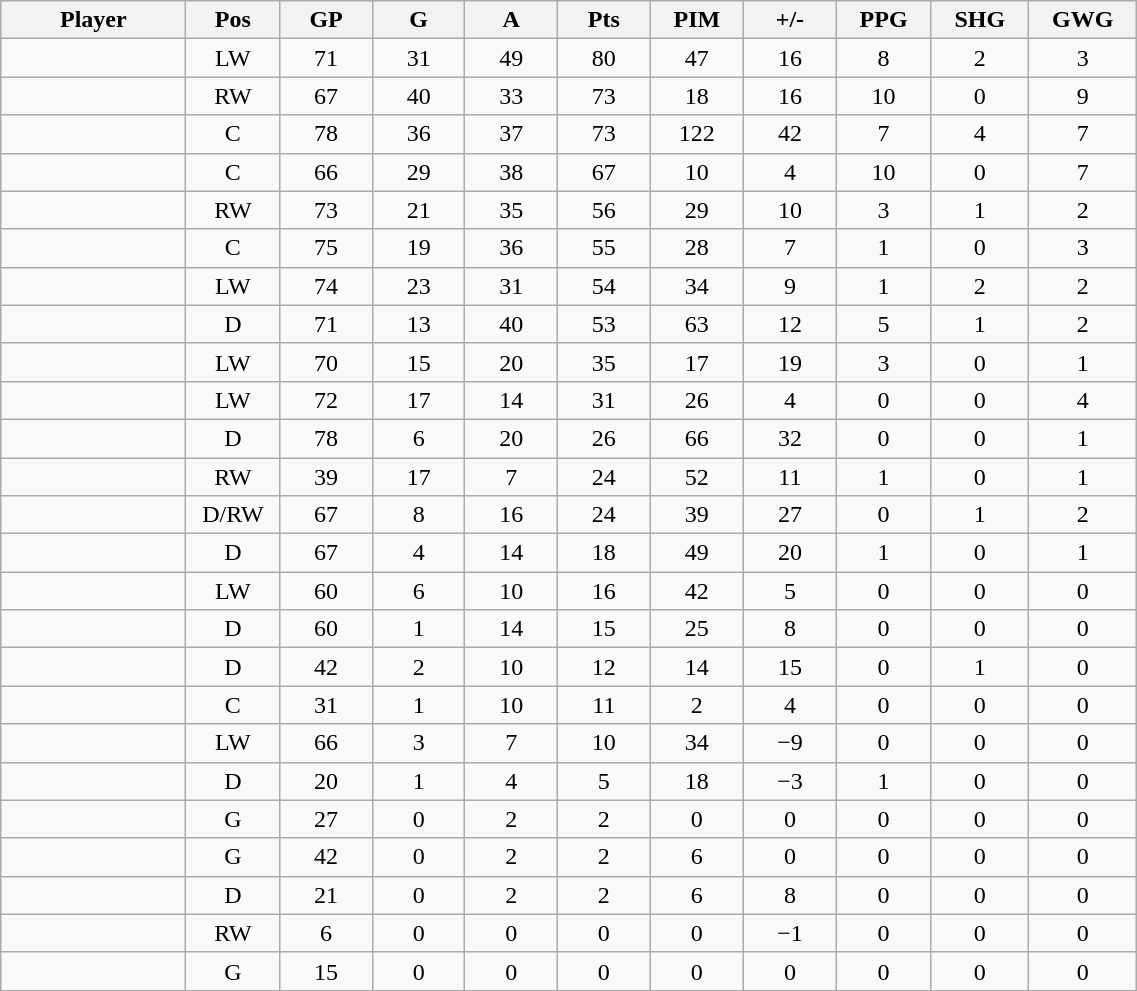<table class="wikitable sortable" width="60%">
<tr ALIGN="center">
<th bgcolor="#DDDDFF" width="10%">Player</th>
<th bgcolor="#DDDDFF" width="3%" title="Position">Pos</th>
<th bgcolor="#DDDDFF" width="5%" title="Games played">GP</th>
<th bgcolor="#DDDDFF" width="5%" title="Goals">G</th>
<th bgcolor="#DDDDFF" width="5%" title="Assists">A</th>
<th bgcolor="#DDDDFF" width="5%" title="Points">Pts</th>
<th bgcolor="#DDDDFF" width="5%" title="Penalties in Minutes">PIM</th>
<th bgcolor="#DDDDFF" width="5%" title="Plus/Minus">+/-</th>
<th bgcolor="#DDDDFF" width="5%" title="Power Play Goals">PPG</th>
<th bgcolor="#DDDDFF" width="5%" title="Short-handed Goals">SHG</th>
<th bgcolor="#DDDDFF" width="5%" title="Game-winning Goals">GWG</th>
</tr>
<tr align="center">
<td align="right"></td>
<td>LW</td>
<td>71</td>
<td>31</td>
<td>49</td>
<td>80</td>
<td>47</td>
<td>16</td>
<td>8</td>
<td>2</td>
<td>3</td>
</tr>
<tr align="center">
<td align="right"></td>
<td>RW</td>
<td>67</td>
<td>40</td>
<td>33</td>
<td>73</td>
<td>18</td>
<td>16</td>
<td>10</td>
<td>0</td>
<td>9</td>
</tr>
<tr align="center">
<td align="right"></td>
<td>C</td>
<td>78</td>
<td>36</td>
<td>37</td>
<td>73</td>
<td>122</td>
<td>42</td>
<td>7</td>
<td>4</td>
<td>7</td>
</tr>
<tr align="center">
<td align="right"></td>
<td>C</td>
<td>66</td>
<td>29</td>
<td>38</td>
<td>67</td>
<td>10</td>
<td>4</td>
<td>10</td>
<td>0</td>
<td>7</td>
</tr>
<tr align="center">
<td align="right"></td>
<td>RW</td>
<td>73</td>
<td>21</td>
<td>35</td>
<td>56</td>
<td>29</td>
<td>10</td>
<td>3</td>
<td>1</td>
<td>2</td>
</tr>
<tr align="center">
<td align="right"></td>
<td>C</td>
<td>75</td>
<td>19</td>
<td>36</td>
<td>55</td>
<td>28</td>
<td>7</td>
<td>1</td>
<td>0</td>
<td>3</td>
</tr>
<tr align="center">
<td align="right"></td>
<td>LW</td>
<td>74</td>
<td>23</td>
<td>31</td>
<td>54</td>
<td>34</td>
<td>9</td>
<td>1</td>
<td>2</td>
<td>2</td>
</tr>
<tr align="center">
<td align="right"></td>
<td>D</td>
<td>71</td>
<td>13</td>
<td>40</td>
<td>53</td>
<td>63</td>
<td>12</td>
<td>5</td>
<td>1</td>
<td>2</td>
</tr>
<tr align="center">
<td align="right"></td>
<td>LW</td>
<td>70</td>
<td>15</td>
<td>20</td>
<td>35</td>
<td>17</td>
<td>19</td>
<td>3</td>
<td>0</td>
<td>1</td>
</tr>
<tr align="center">
<td align="right"></td>
<td>LW</td>
<td>72</td>
<td>17</td>
<td>14</td>
<td>31</td>
<td>26</td>
<td>4</td>
<td>0</td>
<td>0</td>
<td>4</td>
</tr>
<tr align="center">
<td align="right"></td>
<td>D</td>
<td>78</td>
<td>6</td>
<td>20</td>
<td>26</td>
<td>66</td>
<td>32</td>
<td>0</td>
<td>0</td>
<td>1</td>
</tr>
<tr align="center">
<td align="right"></td>
<td>RW</td>
<td>39</td>
<td>17</td>
<td>7</td>
<td>24</td>
<td>52</td>
<td>11</td>
<td>1</td>
<td>0</td>
<td>1</td>
</tr>
<tr align="center">
<td align="right"></td>
<td>D/RW</td>
<td>67</td>
<td>8</td>
<td>16</td>
<td>24</td>
<td>39</td>
<td>27</td>
<td>0</td>
<td>1</td>
<td>2</td>
</tr>
<tr align="center">
<td align="right"></td>
<td>D</td>
<td>67</td>
<td>4</td>
<td>14</td>
<td>18</td>
<td>49</td>
<td>20</td>
<td>1</td>
<td>0</td>
<td>1</td>
</tr>
<tr align="center">
<td align="right"></td>
<td>LW</td>
<td>60</td>
<td>6</td>
<td>10</td>
<td>16</td>
<td>42</td>
<td>5</td>
<td>0</td>
<td>0</td>
<td>0</td>
</tr>
<tr align="center">
<td align="right"></td>
<td>D</td>
<td>60</td>
<td>1</td>
<td>14</td>
<td>15</td>
<td>25</td>
<td>8</td>
<td>0</td>
<td>0</td>
<td>0</td>
</tr>
<tr align="center">
<td align="right"></td>
<td>D</td>
<td>42</td>
<td>2</td>
<td>10</td>
<td>12</td>
<td>14</td>
<td>15</td>
<td>0</td>
<td>1</td>
<td>0</td>
</tr>
<tr align="center">
<td align="right"></td>
<td>C</td>
<td>31</td>
<td>1</td>
<td>10</td>
<td>11</td>
<td>2</td>
<td>4</td>
<td>0</td>
<td>0</td>
<td>0</td>
</tr>
<tr align="center">
<td align="right"></td>
<td>LW</td>
<td>66</td>
<td>3</td>
<td>7</td>
<td>10</td>
<td>34</td>
<td>−9</td>
<td>0</td>
<td>0</td>
<td>0</td>
</tr>
<tr align="center">
<td align="right"></td>
<td>D</td>
<td>20</td>
<td>1</td>
<td>4</td>
<td>5</td>
<td>18</td>
<td>−3</td>
<td>1</td>
<td>0</td>
<td>0</td>
</tr>
<tr align="center">
<td align="right"></td>
<td>G</td>
<td>27</td>
<td>0</td>
<td>2</td>
<td>2</td>
<td>0</td>
<td>0</td>
<td>0</td>
<td>0</td>
<td>0</td>
</tr>
<tr align="center">
<td align="right"></td>
<td>G</td>
<td>42</td>
<td>0</td>
<td>2</td>
<td>2</td>
<td>6</td>
<td>0</td>
<td>0</td>
<td>0</td>
<td>0</td>
</tr>
<tr align="center">
<td align="right"></td>
<td>D</td>
<td>21</td>
<td>0</td>
<td>2</td>
<td>2</td>
<td>6</td>
<td>8</td>
<td>0</td>
<td>0</td>
<td>0</td>
</tr>
<tr align="center">
<td align="right"></td>
<td>RW</td>
<td>6</td>
<td>0</td>
<td>0</td>
<td>0</td>
<td>0</td>
<td>−1</td>
<td>0</td>
<td>0</td>
<td>0</td>
</tr>
<tr align="center">
<td align="right"></td>
<td>G</td>
<td>15</td>
<td>0</td>
<td>0</td>
<td>0</td>
<td>0</td>
<td>0</td>
<td>0</td>
<td>0</td>
<td>0</td>
</tr>
</table>
